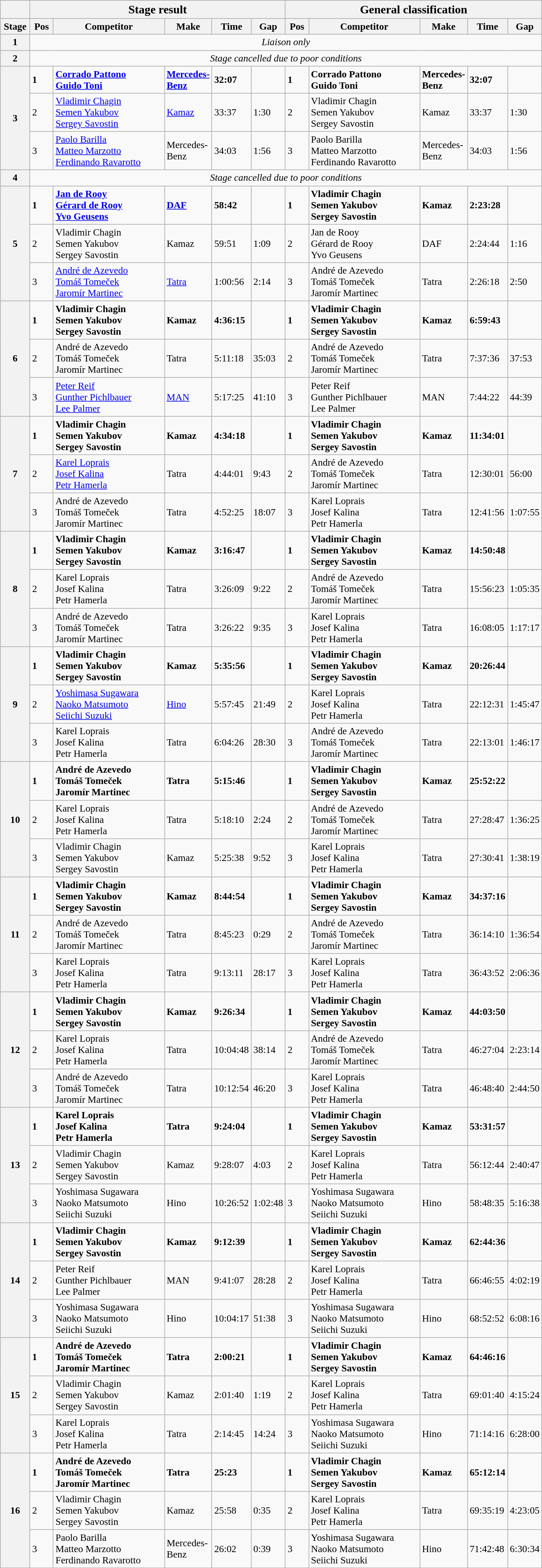<table class="wikitable" style="font-size:97%;">
<tr>
<th></th>
<th colspan=5><big>Stage result </big></th>
<th colspan=5><big>General classification</big></th>
</tr>
<tr>
<th width="40px">Stage</th>
<th width="30px">Pos</th>
<th width="170px">Competitor</th>
<th width="50px">Make</th>
<th width="40px">Time</th>
<th width="40px">Gap</th>
<th width="30px">Pos</th>
<th width="170px">Competitor</th>
<th width="50px">Make</th>
<th width="40px">Time</th>
<th width="40px">Gap</th>
</tr>
<tr>
<th>1</th>
<td colspan=10 align=center><em>Liaison only</em></td>
</tr>
<tr>
<th>2</th>
<td colspan=10 align=center><em>Stage cancelled due to poor conditions</em></td>
</tr>
<tr>
<th rowspan=3>3</th>
<td><strong>1</strong></td>
<td><strong> <a href='#'>Corrado Pattono</a><br> <a href='#'>Guido Toni</a> </strong></td>
<td><strong><a href='#'>Mercedes-Benz</a></strong></td>
<td><strong>32:07</strong></td>
<td></td>
<td><strong>1</strong></td>
<td><strong> Corrado Pattono<br> Guido Toni</strong></td>
<td><strong>Mercedes-Benz</strong></td>
<td><strong>32:07</strong></td>
<td></td>
</tr>
<tr>
<td>2</td>
<td> <a href='#'>Vladimir Chagin</a><br> <a href='#'>Semen Yakubov</a><br> <a href='#'>Sergey Savostin</a></td>
<td><a href='#'>Kamaz</a></td>
<td>33:37</td>
<td>1:30</td>
<td>2</td>
<td> Vladimir Chagin<br> Semen Yakubov<br> Sergey Savostin</td>
<td>Kamaz</td>
<td>33:37</td>
<td>1:30</td>
</tr>
<tr>
<td>3</td>
<td> <a href='#'>Paolo Barilla</a><br> <a href='#'>Matteo Marzotto</a><br> <a href='#'>Ferdinando Ravarotto</a></td>
<td>Mercedes-Benz</td>
<td>34:03</td>
<td>1:56</td>
<td>3</td>
<td> Paolo Barilla<br> Matteo Marzotto<br> Ferdinando Ravarotto</td>
<td>Mercedes-Benz</td>
<td>34:03</td>
<td>1:56</td>
</tr>
<tr>
<th>4</th>
<td colspan=10 align=center><em>Stage cancelled due to poor conditions</em></td>
</tr>
<tr>
<th rowspan=3>5</th>
<td><strong>1</strong></td>
<td><strong> <a href='#'>Jan de Rooy</a><br> <a href='#'>Gérard de Rooy</a><br> <a href='#'>Yvo Geusens</a> </strong></td>
<td><strong><a href='#'>DAF</a></strong></td>
<td><strong>58:42</strong></td>
<td></td>
<td><strong>1</strong></td>
<td><strong> Vladimir Chagin<br> Semen Yakubov<br> Sergey Savostin</strong></td>
<td><strong>Kamaz</strong></td>
<td><strong>2:23:28</strong></td>
<td></td>
</tr>
<tr>
<td>2</td>
<td> Vladimir Chagin<br> Semen Yakubov<br> Sergey Savostin</td>
<td>Kamaz</td>
<td>59:51</td>
<td>1:09</td>
<td>2</td>
<td> Jan de Rooy<br> Gérard de Rooy<br> Yvo Geusens</td>
<td>DAF</td>
<td>2:24:44</td>
<td>1:16</td>
</tr>
<tr>
<td>3</td>
<td> <a href='#'>André de Azevedo</a><br> <a href='#'>Tomáš Tomeček</a><br> <a href='#'>Jaromír Martinec</a></td>
<td><a href='#'>Tatra</a></td>
<td>1:00:56</td>
<td>2:14</td>
<td>3</td>
<td> André de Azevedo<br> Tomáš Tomeček<br> Jaromír Martinec</td>
<td>Tatra</td>
<td>2:26:18</td>
<td>2:50</td>
</tr>
<tr>
<th rowspan=3>6</th>
<td><strong>1</strong></td>
<td><strong> Vladimir Chagin<br> Semen Yakubov<br> Sergey Savostin</strong></td>
<td><strong>Kamaz</strong></td>
<td><strong>4:36:15</strong></td>
<td></td>
<td><strong>1</strong></td>
<td><strong> Vladimir Chagin<br> Semen Yakubov<br> Sergey Savostin</strong></td>
<td><strong>Kamaz</strong></td>
<td><strong>6:59:43</strong></td>
<td></td>
</tr>
<tr>
<td>2</td>
<td> André de Azevedo<br> Tomáš Tomeček<br> Jaromír Martinec</td>
<td>Tatra</td>
<td>5:11:18</td>
<td>35:03</td>
<td>2</td>
<td> André de Azevedo<br> Tomáš Tomeček<br> Jaromír Martinec</td>
<td>Tatra</td>
<td>7:37:36</td>
<td>37:53</td>
</tr>
<tr>
<td>3</td>
<td> <a href='#'>Peter Reif</a><br> <a href='#'>Gunther Pichlbauer</a><br> <a href='#'>Lee Palmer</a></td>
<td><a href='#'>MAN</a></td>
<td>5:17:25</td>
<td>41:10</td>
<td>3</td>
<td> Peter Reif<br> Gunther Pichlbauer<br> Lee Palmer</td>
<td>MAN</td>
<td>7:44:22</td>
<td>44:39</td>
</tr>
<tr>
<th rowspan=3>7</th>
<td><strong>1</strong></td>
<td><strong> Vladimir Chagin<br> Semen Yakubov<br> Sergey Savostin</strong></td>
<td><strong>Kamaz</strong></td>
<td><strong>4:34:18</strong></td>
<td></td>
<td><strong>1</strong></td>
<td><strong> Vladimir Chagin<br> Semen Yakubov<br> Sergey Savostin</strong></td>
<td><strong>Kamaz</strong></td>
<td><strong>11:34:01</strong></td>
<td></td>
</tr>
<tr>
<td>2</td>
<td> <a href='#'>Karel Loprais</a><br> <a href='#'>Josef Kalina</a><br> <a href='#'>Petr Hamerla</a></td>
<td>Tatra</td>
<td>4:44:01</td>
<td>9:43</td>
<td>2</td>
<td> André de Azevedo<br> Tomáš Tomeček<br> Jaromír Martinec</td>
<td>Tatra</td>
<td>12:30:01</td>
<td>56:00</td>
</tr>
<tr>
<td>3</td>
<td> André de Azevedo<br> Tomáš Tomeček<br> Jaromír Martinec</td>
<td>Tatra</td>
<td>4:52:25</td>
<td>18:07</td>
<td>3</td>
<td> Karel Loprais<br> Josef Kalina<br> Petr Hamerla</td>
<td>Tatra</td>
<td>12:41:56</td>
<td>1:07:55</td>
</tr>
<tr>
<th rowspan=3>8</th>
<td><strong>1</strong></td>
<td><strong> Vladimir Chagin<br> Semen Yakubov<br> Sergey Savostin</strong></td>
<td><strong>Kamaz</strong></td>
<td><strong>3:16:47</strong></td>
<td></td>
<td><strong>1</strong></td>
<td><strong> Vladimir Chagin<br> Semen Yakubov<br> Sergey Savostin</strong></td>
<td><strong>Kamaz</strong></td>
<td><strong>14:50:48</strong></td>
<td></td>
</tr>
<tr>
<td>2</td>
<td> Karel Loprais<br> Josef Kalina<br> Petr Hamerla</td>
<td>Tatra</td>
<td>3:26:09</td>
<td>9:22</td>
<td>2</td>
<td> André de Azevedo<br> Tomáš Tomeček<br> Jaromír Martinec</td>
<td>Tatra</td>
<td>15:56:23</td>
<td>1:05:35</td>
</tr>
<tr>
<td>3</td>
<td> André de Azevedo<br> Tomáš Tomeček<br> Jaromír Martinec</td>
<td>Tatra</td>
<td>3:26:22</td>
<td>9:35</td>
<td>3</td>
<td> Karel Loprais<br> Josef Kalina<br> Petr Hamerla</td>
<td>Tatra</td>
<td>16:08:05</td>
<td>1:17:17</td>
</tr>
<tr>
<th rowspan=3>9</th>
<td><strong>1</strong></td>
<td><strong> Vladimir Chagin<br> Semen Yakubov<br> Sergey Savostin</strong></td>
<td><strong>Kamaz</strong></td>
<td><strong>5:35:56</strong></td>
<td></td>
<td><strong>1</strong></td>
<td><strong> Vladimir Chagin<br> Semen Yakubov<br> Sergey Savostin</strong></td>
<td><strong>Kamaz</strong></td>
<td><strong>20:26:44</strong></td>
<td></td>
</tr>
<tr>
<td>2</td>
<td> <a href='#'>Yoshimasa Sugawara</a><br> <a href='#'>Naoko Matsumoto</a><br> <a href='#'>Seiichi Suzuki</a></td>
<td><a href='#'>Hino</a></td>
<td>5:57:45</td>
<td>21:49</td>
<td>2</td>
<td> Karel Loprais<br> Josef Kalina<br> Petr Hamerla</td>
<td>Tatra</td>
<td>22:12:31</td>
<td>1:45:47</td>
</tr>
<tr>
<td>3</td>
<td> Karel Loprais<br> Josef Kalina<br> Petr Hamerla</td>
<td>Tatra</td>
<td>6:04:26</td>
<td>28:30</td>
<td>3</td>
<td> André de Azevedo<br> Tomáš Tomeček<br> Jaromír Martinec</td>
<td>Tatra</td>
<td>22:13:01</td>
<td>1:46:17</td>
</tr>
<tr>
<th rowspan=3>10</th>
<td><strong>1</strong></td>
<td><strong> André de Azevedo<br> Tomáš Tomeček<br> Jaromír Martinec</strong></td>
<td><strong>Tatra</strong></td>
<td><strong>5:15:46</strong></td>
<td></td>
<td><strong>1</strong></td>
<td><strong> Vladimir Chagin<br> Semen Yakubov<br> Sergey Savostin</strong></td>
<td><strong>Kamaz</strong></td>
<td><strong>25:52:22</strong></td>
<td></td>
</tr>
<tr>
<td>2</td>
<td> Karel Loprais<br> Josef Kalina<br> Petr Hamerla</td>
<td>Tatra</td>
<td>5:18:10</td>
<td>2:24</td>
<td>2</td>
<td> André de Azevedo<br> Tomáš Tomeček<br> Jaromír Martinec</td>
<td>Tatra</td>
<td>27:28:47</td>
<td>1:36:25</td>
</tr>
<tr>
<td>3</td>
<td> Vladimir Chagin<br> Semen Yakubov<br> Sergey Savostin</td>
<td>Kamaz</td>
<td>5:25:38</td>
<td>9:52</td>
<td>3</td>
<td> Karel Loprais<br> Josef Kalina<br> Petr Hamerla</td>
<td>Tatra</td>
<td>27:30:41</td>
<td>1:38:19</td>
</tr>
<tr>
<th rowspan=3>11</th>
<td><strong>1</strong></td>
<td><strong> Vladimir Chagin<br> Semen Yakubov<br> Sergey Savostin</strong></td>
<td><strong>Kamaz</strong></td>
<td><strong>8:44:54</strong></td>
<td></td>
<td><strong>1</strong></td>
<td><strong> Vladimir Chagin<br> Semen Yakubov<br> Sergey Savostin</strong></td>
<td><strong>Kamaz</strong></td>
<td><strong>34:37:16</strong></td>
<td></td>
</tr>
<tr>
<td>2</td>
<td> André de Azevedo<br> Tomáš Tomeček<br> Jaromír Martinec</td>
<td>Tatra</td>
<td>8:45:23</td>
<td>0:29</td>
<td>2</td>
<td> André de Azevedo<br> Tomáš Tomeček<br> Jaromír Martinec</td>
<td>Tatra</td>
<td>36:14:10</td>
<td>1:36:54</td>
</tr>
<tr>
<td>3</td>
<td> Karel Loprais<br> Josef Kalina<br> Petr Hamerla</td>
<td>Tatra</td>
<td>9:13:11</td>
<td>28:17</td>
<td>3</td>
<td> Karel Loprais<br> Josef Kalina<br> Petr Hamerla</td>
<td>Tatra</td>
<td>36:43:52</td>
<td>2:06:36</td>
</tr>
<tr>
<th rowspan=3>12</th>
<td><strong>1</strong></td>
<td><strong> Vladimir Chagin<br> Semen Yakubov<br> Sergey Savostin</strong></td>
<td><strong>Kamaz</strong></td>
<td><strong>9:26:34</strong></td>
<td></td>
<td><strong>1</strong></td>
<td><strong> Vladimir Chagin<br> Semen Yakubov<br> Sergey Savostin</strong></td>
<td><strong>Kamaz</strong></td>
<td><strong>44:03:50</strong></td>
<td></td>
</tr>
<tr>
<td>2</td>
<td> Karel Loprais<br> Josef Kalina<br> Petr Hamerla</td>
<td>Tatra</td>
<td>10:04:48</td>
<td>38:14</td>
<td>2</td>
<td> André de Azevedo<br> Tomáš Tomeček<br> Jaromír Martinec</td>
<td>Tatra</td>
<td>46:27:04</td>
<td>2:23:14</td>
</tr>
<tr>
<td>3</td>
<td> André de Azevedo<br> Tomáš Tomeček<br> Jaromír Martinec</td>
<td>Tatra</td>
<td>10:12:54</td>
<td>46:20</td>
<td>3</td>
<td> Karel Loprais<br> Josef Kalina<br> Petr Hamerla</td>
<td>Tatra</td>
<td>46:48:40</td>
<td>2:44:50</td>
</tr>
<tr>
<th rowspan=3>13</th>
<td><strong>1</strong></td>
<td><strong> Karel Loprais<br> Josef Kalina<br> Petr Hamerla</strong></td>
<td><strong>Tatra</strong></td>
<td><strong>9:24:04</strong></td>
<td></td>
<td><strong>1</strong></td>
<td><strong> Vladimir Chagin<br> Semen Yakubov<br> Sergey Savostin</strong></td>
<td><strong>Kamaz</strong></td>
<td><strong>53:31:57</strong></td>
<td></td>
</tr>
<tr>
<td>2</td>
<td> Vladimir Chagin<br> Semen Yakubov<br> Sergey Savostin</td>
<td>Kamaz</td>
<td>9:28:07</td>
<td>4:03</td>
<td>2</td>
<td> Karel Loprais<br> Josef Kalina<br> Petr Hamerla</td>
<td>Tatra</td>
<td>56:12:44</td>
<td>2:40:47</td>
</tr>
<tr>
<td>3</td>
<td> Yoshimasa Sugawara<br> Naoko Matsumoto<br> Seiichi Suzuki</td>
<td>Hino</td>
<td>10:26:52</td>
<td>1:02:48</td>
<td>3</td>
<td> Yoshimasa Sugawara<br> Naoko Matsumoto<br> Seiichi Suzuki</td>
<td>Hino</td>
<td>58:48:35</td>
<td>5:16:38</td>
</tr>
<tr>
<th rowspan=3>14</th>
<td><strong>1</strong></td>
<td><strong> Vladimir Chagin<br> Semen Yakubov<br> Sergey Savostin</strong></td>
<td><strong>Kamaz</strong></td>
<td><strong>9:12:39</strong></td>
<td></td>
<td><strong>1</strong></td>
<td><strong> Vladimir Chagin<br> Semen Yakubov<br> Sergey Savostin</strong></td>
<td><strong>Kamaz</strong></td>
<td><strong>62:44:36</strong></td>
<td></td>
</tr>
<tr>
<td>2</td>
<td> Peter Reif<br> Gunther Pichlbauer<br> Lee Palmer</td>
<td>MAN</td>
<td>9:41:07</td>
<td>28:28</td>
<td>2</td>
<td> Karel Loprais<br> Josef Kalina<br> Petr Hamerla</td>
<td>Tatra</td>
<td>66:46:55</td>
<td>4:02:19</td>
</tr>
<tr>
<td>3</td>
<td> Yoshimasa Sugawara<br> Naoko Matsumoto<br> Seiichi Suzuki</td>
<td>Hino</td>
<td>10:04:17</td>
<td>51:38</td>
<td>3</td>
<td> Yoshimasa Sugawara<br> Naoko Matsumoto<br> Seiichi Suzuki</td>
<td>Hino</td>
<td>68:52:52</td>
<td>6:08:16</td>
</tr>
<tr>
<th rowspan=3>15</th>
<td><strong>1</strong></td>
<td><strong> André de Azevedo<br> Tomáš Tomeček<br> Jaromír Martinec</strong></td>
<td><strong>Tatra</strong></td>
<td><strong>2:00:21</strong></td>
<td></td>
<td><strong>1</strong></td>
<td><strong> Vladimir Chagin<br> Semen Yakubov<br> Sergey Savostin</strong></td>
<td><strong>Kamaz</strong></td>
<td><strong>64:46:16</strong></td>
<td></td>
</tr>
<tr>
<td>2</td>
<td> Vladimir Chagin<br> Semen Yakubov<br> Sergey Savostin</td>
<td>Kamaz</td>
<td>2:01:40</td>
<td>1:19</td>
<td>2</td>
<td> Karel Loprais<br> Josef Kalina<br> Petr Hamerla</td>
<td>Tatra</td>
<td>69:01:40</td>
<td>4:15:24</td>
</tr>
<tr>
<td>3</td>
<td> Karel Loprais<br> Josef Kalina<br> Petr Hamerla</td>
<td>Tatra</td>
<td>2:14:45</td>
<td>14:24</td>
<td>3</td>
<td> Yoshimasa Sugawara<br> Naoko Matsumoto<br> Seiichi Suzuki</td>
<td>Hino</td>
<td>71:14:16</td>
<td>6:28:00</td>
</tr>
<tr>
<th rowspan=3>16</th>
<td><strong>1</strong></td>
<td><strong> André de Azevedo<br> Tomáš Tomeček<br> Jaromír Martinec</strong></td>
<td><strong>Tatra</strong></td>
<td><strong>25:23</strong></td>
<td></td>
<td><strong>1</strong></td>
<td><strong> Vladimir Chagin<br> Semen Yakubov<br> Sergey Savostin</strong></td>
<td><strong>Kamaz</strong></td>
<td><strong>65:12:14</strong></td>
<td></td>
</tr>
<tr>
<td>2</td>
<td> Vladimir Chagin<br> Semen Yakubov<br> Sergey Savostin</td>
<td>Kamaz</td>
<td>25:58</td>
<td>0:35</td>
<td>2</td>
<td> Karel Loprais<br> Josef Kalina<br> Petr Hamerla</td>
<td>Tatra</td>
<td>69:35:19</td>
<td>4:23:05</td>
</tr>
<tr>
<td>3</td>
<td> Paolo Barilla<br> Matteo Marzotto<br> Ferdinando Ravarotto</td>
<td>Mercedes-Benz</td>
<td>26:02</td>
<td>0:39</td>
<td>3</td>
<td> Yoshimasa Sugawara<br> Naoko Matsumoto<br> Seiichi Suzuki</td>
<td>Hino</td>
<td>71:42:48</td>
<td>6:30:34</td>
</tr>
</table>
